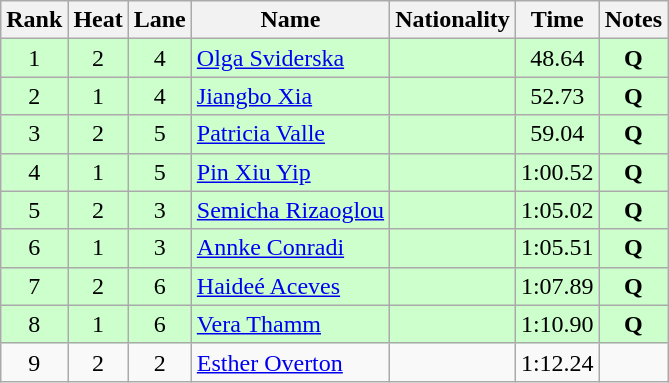<table class="wikitable sortable" style="text-align:center">
<tr>
<th>Rank</th>
<th>Heat</th>
<th>Lane</th>
<th>Name</th>
<th>Nationality</th>
<th>Time</th>
<th>Notes</th>
</tr>
<tr bgcolor=ccffcc>
<td>1</td>
<td>2</td>
<td>4</td>
<td align=left><a href='#'>Olga Sviderska</a></td>
<td align=left></td>
<td>48.64</td>
<td><strong>Q</strong></td>
</tr>
<tr bgcolor=ccffcc>
<td>2</td>
<td>1</td>
<td>4</td>
<td align=left><a href='#'>Jiangbo Xia</a></td>
<td align=left></td>
<td>52.73</td>
<td><strong>Q</strong></td>
</tr>
<tr bgcolor=ccffcc>
<td>3</td>
<td>2</td>
<td>5</td>
<td align=left><a href='#'>Patricia Valle</a></td>
<td align=left></td>
<td>59.04</td>
<td><strong>Q</strong></td>
</tr>
<tr bgcolor=ccffcc>
<td>4</td>
<td>1</td>
<td>5</td>
<td align=left><a href='#'>Pin Xiu Yip</a></td>
<td align=left></td>
<td>1:00.52</td>
<td><strong>Q</strong></td>
</tr>
<tr bgcolor=ccffcc>
<td>5</td>
<td>2</td>
<td>3</td>
<td align=left><a href='#'>Semicha Rizaoglou</a></td>
<td align=left></td>
<td>1:05.02</td>
<td><strong>Q</strong></td>
</tr>
<tr bgcolor=ccffcc>
<td>6</td>
<td>1</td>
<td>3</td>
<td align=left><a href='#'>Annke Conradi</a></td>
<td align=left></td>
<td>1:05.51</td>
<td><strong>Q</strong></td>
</tr>
<tr bgcolor=ccffcc>
<td>7</td>
<td>2</td>
<td>6</td>
<td align=left><a href='#'>Haideé Aceves</a></td>
<td align=left></td>
<td>1:07.89</td>
<td><strong>Q</strong></td>
</tr>
<tr bgcolor=ccffcc>
<td>8</td>
<td>1</td>
<td>6</td>
<td align=left><a href='#'>Vera Thamm</a></td>
<td align=left></td>
<td>1:10.90</td>
<td><strong>Q</strong></td>
</tr>
<tr>
<td>9</td>
<td>2</td>
<td>2</td>
<td align=left><a href='#'>Esther Overton</a></td>
<td align=left></td>
<td>1:12.24</td>
<td></td>
</tr>
</table>
